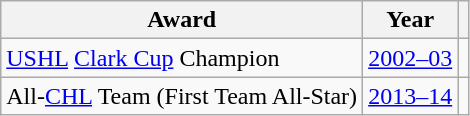<table class="wikitable">
<tr>
<th>Award</th>
<th>Year</th>
<th></th>
</tr>
<tr>
<td><a href='#'>USHL</a> <a href='#'>Clark Cup</a> Champion</td>
<td><a href='#'>2002–03</a></td>
<td></td>
</tr>
<tr>
<td>All-<a href='#'>CHL</a> Team (First Team All-Star)</td>
<td><a href='#'>2013–14</a></td>
<td></td>
</tr>
</table>
